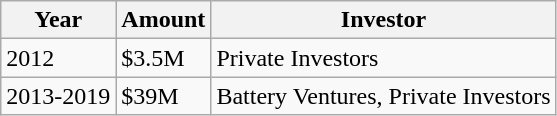<table class="wikitable">
<tr>
<th>Year</th>
<th>Amount</th>
<th>Investor</th>
</tr>
<tr>
<td>2012</td>
<td>$3.5M</td>
<td>Private Investors</td>
</tr>
<tr>
<td>2013-2019</td>
<td>$39M</td>
<td>Battery Ventures, Private Investors</td>
</tr>
</table>
